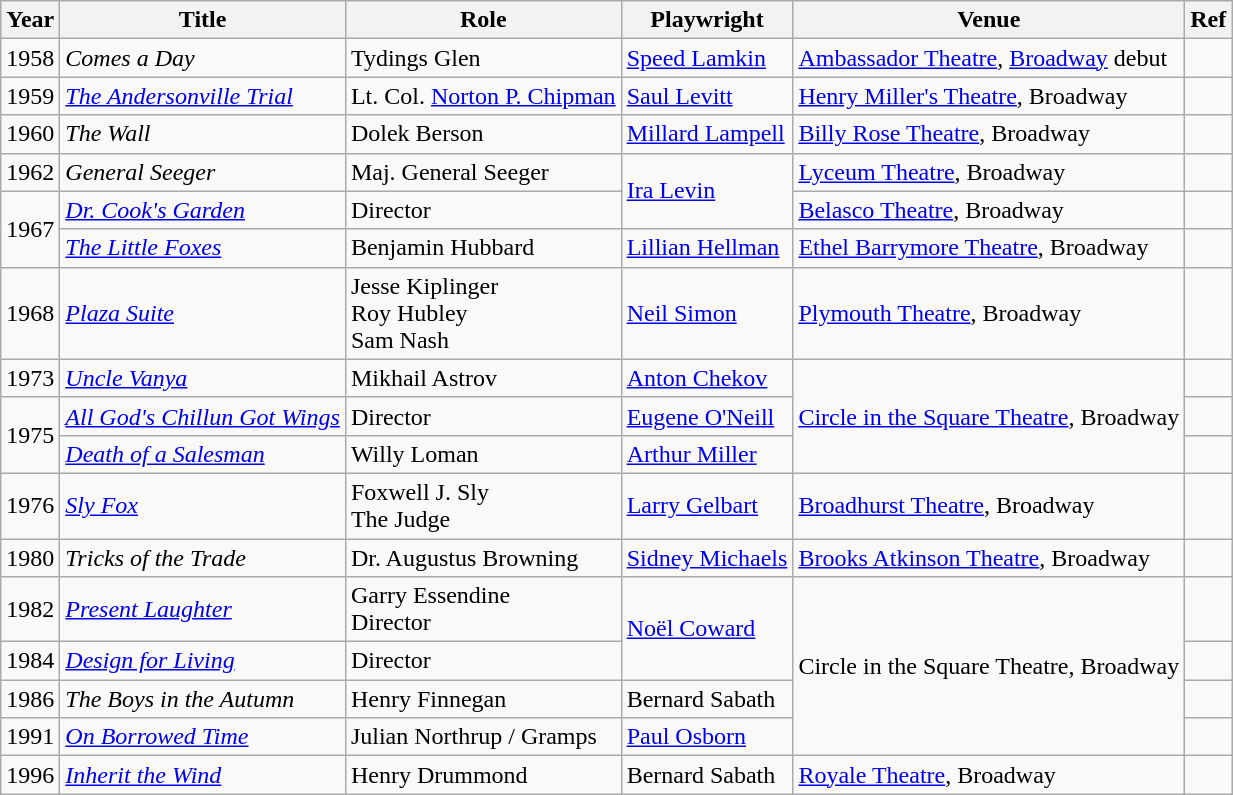<table class="wikitable sortable" style="font-size: 100%;">
<tr>
<th>Year</th>
<th>Title</th>
<th>Role</th>
<th>Playwright</th>
<th>Venue</th>
<th class="unsortable">Ref</th>
</tr>
<tr>
<td>1958</td>
<td><em>Comes a Day</em></td>
<td>Tydings Glen</td>
<td><a href='#'>Speed Lamkin</a></td>
<td><a href='#'>Ambassador Theatre</a>, <a href='#'>Broadway</a> debut</td>
<td></td>
</tr>
<tr>
<td>1959</td>
<td data-sort-value="Andersonville Trial, The"><em><a href='#'>The Andersonville Trial</a></em></td>
<td>Lt. Col. <a href='#'>Norton P. Chipman</a></td>
<td><a href='#'>Saul Levitt</a></td>
<td><a href='#'>Henry Miller's Theatre</a>, Broadway</td>
<td></td>
</tr>
<tr>
<td>1960</td>
<td data-sort-value="Wall, The"><em>The Wall</em></td>
<td>Dolek Berson</td>
<td><a href='#'>Millard Lampell</a></td>
<td><a href='#'>Billy Rose Theatre</a>, Broadway</td>
<td></td>
</tr>
<tr>
<td>1962</td>
<td><em>General Seeger</em></td>
<td>Maj. General Seeger</td>
<td rowspan=2><a href='#'>Ira Levin</a></td>
<td><a href='#'>Lyceum Theatre</a>, Broadway</td>
<td></td>
</tr>
<tr>
<td rowspan="2">1967</td>
<td><em><a href='#'>Dr. Cook's Garden</a></em></td>
<td>Director</td>
<td><a href='#'>Belasco Theatre</a>, Broadway</td>
<td></td>
</tr>
<tr>
<td data-sort-value="Little Foxes, The"><em><a href='#'>The Little Foxes</a></em></td>
<td>Benjamin Hubbard</td>
<td><a href='#'>Lillian Hellman</a></td>
<td><a href='#'>Ethel Barrymore Theatre</a>, Broadway</td>
<td></td>
</tr>
<tr>
<td>1968</td>
<td><em><a href='#'>Plaza Suite</a></em></td>
<td>Jesse Kiplinger <br> Roy Hubley <br> Sam Nash</td>
<td><a href='#'>Neil Simon</a></td>
<td><a href='#'>Plymouth Theatre</a>, Broadway</td>
</tr>
<tr>
<td>1973</td>
<td><em><a href='#'>Uncle Vanya</a></em></td>
<td>Mikhail Astrov</td>
<td><a href='#'>Anton Chekov</a></td>
<td rowspan=3><a href='#'>Circle in the Square Theatre</a>, Broadway</td>
<td></td>
</tr>
<tr>
<td rowspan="2">1975</td>
<td><em><a href='#'>All God's Chillun Got Wings</a></em></td>
<td>Director</td>
<td><a href='#'>Eugene O'Neill</a></td>
<td></td>
</tr>
<tr>
<td><em><a href='#'>Death of a Salesman</a></em></td>
<td>Willy Loman</td>
<td><a href='#'>Arthur Miller</a></td>
<td></td>
</tr>
<tr>
<td>1976</td>
<td><em><a href='#'>Sly Fox</a></em></td>
<td>Foxwell J. Sly <br> The Judge</td>
<td><a href='#'>Larry Gelbart</a></td>
<td><a href='#'>Broadhurst Theatre</a>, Broadway</td>
<td></td>
</tr>
<tr>
<td>1980</td>
<td><em>Tricks of the Trade</em></td>
<td>Dr. Augustus Browning</td>
<td><a href='#'>Sidney Michaels</a></td>
<td><a href='#'>Brooks Atkinson Theatre</a>, Broadway</td>
</tr>
<tr>
<td>1982</td>
<td><em><a href='#'>Present Laughter</a></em></td>
<td>Garry Essendine <br> Director</td>
<td rowspan=2><a href='#'>Noël Coward</a></td>
<td rowspan=4>Circle in the Square Theatre, Broadway</td>
<td></td>
</tr>
<tr>
<td>1984</td>
<td><em><a href='#'>Design for Living</a></em></td>
<td>Director</td>
<td></td>
</tr>
<tr>
<td>1986</td>
<td data-sort-value="Boys in the Autumn, The"><em>The Boys in the Autumn</em></td>
<td>Henry Finnegan</td>
<td>Bernard Sabath</td>
</tr>
<tr>
<td>1991</td>
<td><em><a href='#'>On Borrowed Time</a></em></td>
<td>Julian Northrup / Gramps</td>
<td><a href='#'>Paul Osborn</a></td>
<td></td>
</tr>
<tr>
<td>1996</td>
<td><em><a href='#'>Inherit the Wind</a></em></td>
<td>Henry Drummond</td>
<td>Bernard Sabath</td>
<td><a href='#'>Royale Theatre</a>, Broadway</td>
<td></td>
</tr>
</table>
